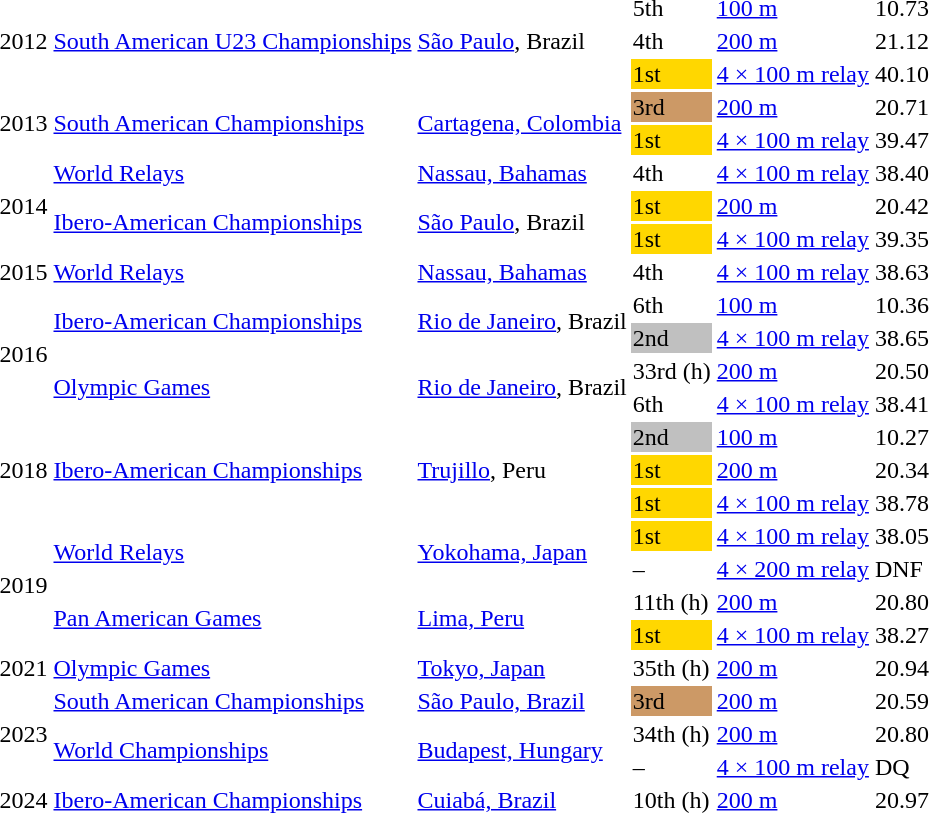<table>
<tr>
<td rowspan=3>2012</td>
<td rowspan=3><a href='#'>South American U23 Championships</a></td>
<td rowspan=3><a href='#'>São Paulo</a>, Brazil</td>
<td>5th</td>
<td><a href='#'>100 m</a></td>
<td>10.73</td>
</tr>
<tr>
<td>4th</td>
<td><a href='#'>200 m</a></td>
<td>21.12</td>
</tr>
<tr>
<td bgcolor=gold>1st</td>
<td><a href='#'>4 × 100 m relay</a></td>
<td>40.10</td>
</tr>
<tr>
<td rowspan=2>2013</td>
<td rowspan=2><a href='#'>South American Championships</a></td>
<td rowspan=2><a href='#'>Cartagena, Colombia</a></td>
<td bgcolor=cc9966>3rd</td>
<td><a href='#'>200 m</a></td>
<td>20.71</td>
</tr>
<tr>
<td bgcolor=gold>1st</td>
<td><a href='#'>4 × 100 m relay</a></td>
<td>39.47</td>
</tr>
<tr>
<td rowspan=3>2014</td>
<td><a href='#'>World Relays</a></td>
<td><a href='#'>Nassau, Bahamas</a></td>
<td>4th</td>
<td><a href='#'>4 × 100 m relay</a></td>
<td>38.40</td>
</tr>
<tr>
<td rowspan=2><a href='#'>Ibero-American Championships</a></td>
<td rowspan=2><a href='#'>São Paulo</a>, Brazil</td>
<td bgcolor=gold>1st</td>
<td><a href='#'>200 m</a></td>
<td>20.42</td>
</tr>
<tr>
<td bgcolor=gold>1st</td>
<td><a href='#'>4 × 100 m relay</a></td>
<td>39.35</td>
</tr>
<tr>
<td>2015</td>
<td><a href='#'>World Relays</a></td>
<td><a href='#'>Nassau, Bahamas</a></td>
<td>4th</td>
<td><a href='#'>4 × 100 m relay</a></td>
<td>38.63</td>
</tr>
<tr>
<td rowspan=4>2016</td>
<td rowspan=2><a href='#'>Ibero-American Championships</a></td>
<td rowspan=2><a href='#'>Rio de Janeiro</a>, Brazil</td>
<td>6th</td>
<td><a href='#'>100 m</a></td>
<td>10.36</td>
</tr>
<tr>
<td bgcolor=silver>2nd</td>
<td><a href='#'>4 × 100 m relay</a></td>
<td>38.65</td>
</tr>
<tr>
<td rowspan=2><a href='#'>Olympic Games</a></td>
<td rowspan=2><a href='#'>Rio de Janeiro</a>, Brazil</td>
<td>33rd (h)</td>
<td><a href='#'>200 m</a></td>
<td>20.50</td>
</tr>
<tr>
<td>6th</td>
<td><a href='#'>4 × 100 m relay</a></td>
<td>38.41</td>
</tr>
<tr>
<td rowspan=3>2018</td>
<td rowspan=3><a href='#'>Ibero-American Championships</a></td>
<td rowspan=3><a href='#'>Trujillo</a>, Peru</td>
<td bgcolor=silver>2nd</td>
<td><a href='#'>100 m</a></td>
<td>10.27</td>
</tr>
<tr>
<td bgcolor=gold>1st</td>
<td><a href='#'>200 m</a></td>
<td>20.34</td>
</tr>
<tr>
<td bgcolor=gold>1st</td>
<td><a href='#'>4 × 100 m relay</a></td>
<td>38.78</td>
</tr>
<tr>
<td rowspan=4>2019</td>
<td rowspan=2><a href='#'>World Relays</a></td>
<td rowspan=2><a href='#'>Yokohama, Japan</a></td>
<td bgcolor=gold>1st</td>
<td><a href='#'>4 × 100 m relay</a></td>
<td>38.05</td>
</tr>
<tr>
<td>–</td>
<td><a href='#'>4 × 200 m relay</a></td>
<td>DNF</td>
</tr>
<tr>
<td rowspan=2><a href='#'>Pan American Games</a></td>
<td rowspan=2><a href='#'>Lima, Peru</a></td>
<td>11th (h)</td>
<td><a href='#'>200 m</a></td>
<td>20.80</td>
</tr>
<tr>
<td bgcolor=gold>1st</td>
<td><a href='#'>4 × 100 m relay</a></td>
<td>38.27</td>
</tr>
<tr>
<td>2021</td>
<td><a href='#'>Olympic Games</a></td>
<td><a href='#'>Tokyo, Japan</a></td>
<td>35th (h)</td>
<td><a href='#'>200 m</a></td>
<td>20.94</td>
</tr>
<tr>
<td rowspan=3>2023</td>
<td><a href='#'>South American Championships</a></td>
<td><a href='#'>São Paulo, Brazil</a></td>
<td bgcolor=cc9966>3rd</td>
<td><a href='#'>200 m</a></td>
<td>20.59</td>
</tr>
<tr>
<td rowspan=2><a href='#'>World Championships</a></td>
<td rowspan=2><a href='#'>Budapest, Hungary</a></td>
<td>34th (h)</td>
<td><a href='#'>200 m</a></td>
<td>20.80</td>
</tr>
<tr>
<td>–</td>
<td><a href='#'>4 × 100 m relay</a></td>
<td>DQ</td>
</tr>
<tr>
<td>2024</td>
<td><a href='#'>Ibero-American Championships</a></td>
<td><a href='#'>Cuiabá, Brazil</a></td>
<td>10th (h)</td>
<td><a href='#'>200 m</a></td>
<td>20.97</td>
</tr>
</table>
